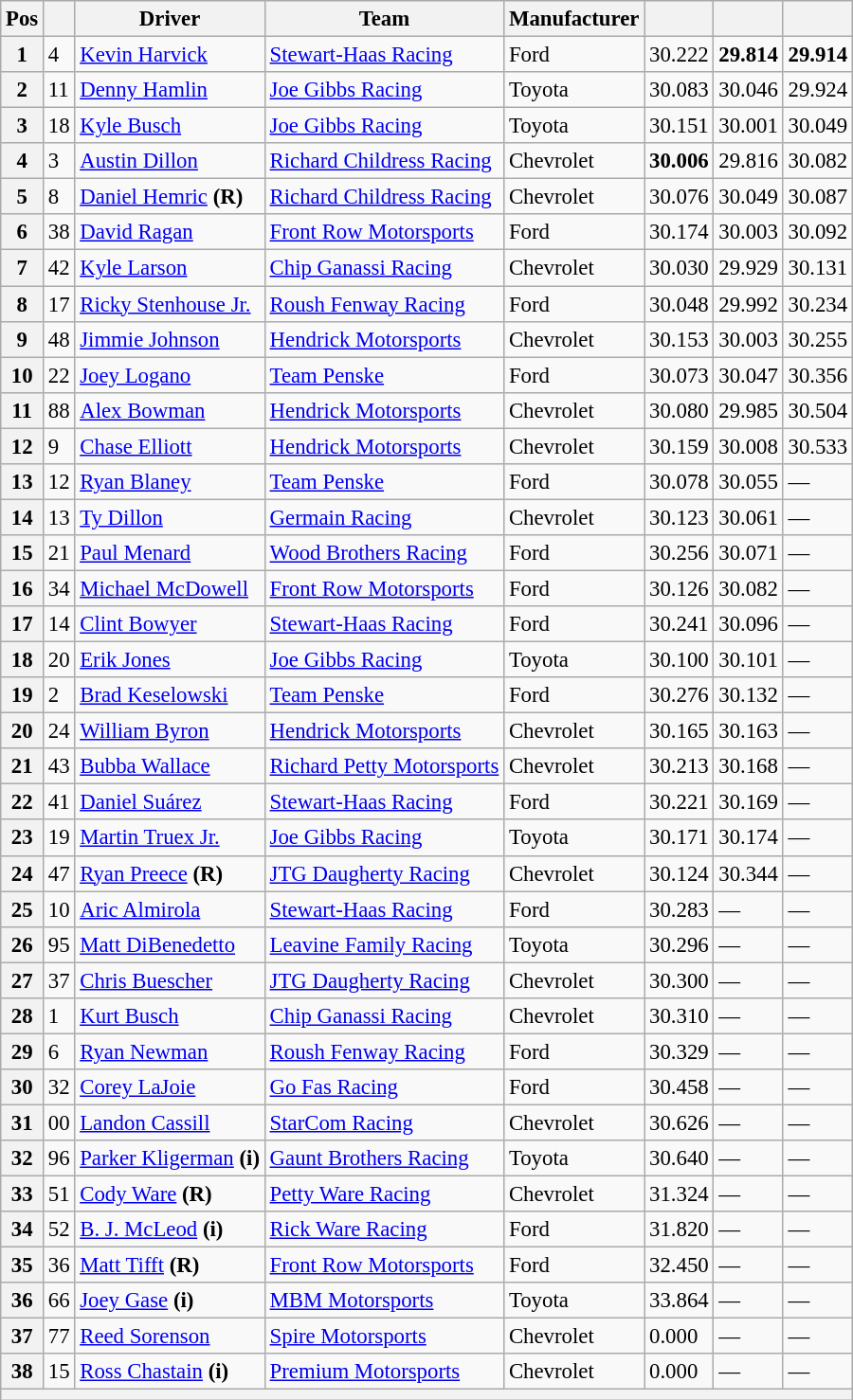<table class="wikitable" style="font-size:95%">
<tr>
<th>Pos</th>
<th></th>
<th>Driver</th>
<th>Team</th>
<th>Manufacturer</th>
<th></th>
<th></th>
<th></th>
</tr>
<tr>
<th>1</th>
<td>4</td>
<td><a href='#'>Kevin Harvick</a></td>
<td><a href='#'>Stewart-Haas Racing</a></td>
<td>Ford</td>
<td>30.222</td>
<td><strong>29.814</strong></td>
<td><strong>29.914</strong></td>
</tr>
<tr>
<th>2</th>
<td>11</td>
<td><a href='#'>Denny Hamlin</a></td>
<td><a href='#'>Joe Gibbs Racing</a></td>
<td>Toyota</td>
<td>30.083</td>
<td>30.046</td>
<td>29.924</td>
</tr>
<tr>
<th>3</th>
<td>18</td>
<td><a href='#'>Kyle Busch</a></td>
<td><a href='#'>Joe Gibbs Racing</a></td>
<td>Toyota</td>
<td>30.151</td>
<td>30.001</td>
<td>30.049</td>
</tr>
<tr>
<th>4</th>
<td>3</td>
<td><a href='#'>Austin Dillon</a></td>
<td><a href='#'>Richard Childress Racing</a></td>
<td>Chevrolet</td>
<td><strong>30.006</strong></td>
<td>29.816</td>
<td>30.082</td>
</tr>
<tr>
<th>5</th>
<td>8</td>
<td><a href='#'>Daniel Hemric</a> <strong>(R)</strong></td>
<td><a href='#'>Richard Childress Racing</a></td>
<td>Chevrolet</td>
<td>30.076</td>
<td>30.049</td>
<td>30.087</td>
</tr>
<tr>
<th>6</th>
<td>38</td>
<td><a href='#'>David Ragan</a></td>
<td><a href='#'>Front Row Motorsports</a></td>
<td>Ford</td>
<td>30.174</td>
<td>30.003</td>
<td>30.092</td>
</tr>
<tr>
<th>7</th>
<td>42</td>
<td><a href='#'>Kyle Larson</a></td>
<td><a href='#'>Chip Ganassi Racing</a></td>
<td>Chevrolet</td>
<td>30.030</td>
<td>29.929</td>
<td>30.131</td>
</tr>
<tr>
<th>8</th>
<td>17</td>
<td><a href='#'>Ricky Stenhouse Jr.</a></td>
<td><a href='#'>Roush Fenway Racing</a></td>
<td>Ford</td>
<td>30.048</td>
<td>29.992</td>
<td>30.234</td>
</tr>
<tr>
<th>9</th>
<td>48</td>
<td><a href='#'>Jimmie Johnson</a></td>
<td><a href='#'>Hendrick Motorsports</a></td>
<td>Chevrolet</td>
<td>30.153</td>
<td>30.003</td>
<td>30.255</td>
</tr>
<tr>
<th>10</th>
<td>22</td>
<td><a href='#'>Joey Logano</a></td>
<td><a href='#'>Team Penske</a></td>
<td>Ford</td>
<td>30.073</td>
<td>30.047</td>
<td>30.356</td>
</tr>
<tr>
<th>11</th>
<td>88</td>
<td><a href='#'>Alex Bowman</a></td>
<td><a href='#'>Hendrick Motorsports</a></td>
<td>Chevrolet</td>
<td>30.080</td>
<td>29.985</td>
<td>30.504</td>
</tr>
<tr>
<th>12</th>
<td>9</td>
<td><a href='#'>Chase Elliott</a></td>
<td><a href='#'>Hendrick Motorsports</a></td>
<td>Chevrolet</td>
<td>30.159</td>
<td>30.008</td>
<td>30.533</td>
</tr>
<tr>
<th>13</th>
<td>12</td>
<td><a href='#'>Ryan Blaney</a></td>
<td><a href='#'>Team Penske</a></td>
<td>Ford</td>
<td>30.078</td>
<td>30.055</td>
<td>—</td>
</tr>
<tr>
<th>14</th>
<td>13</td>
<td><a href='#'>Ty Dillon</a></td>
<td><a href='#'>Germain Racing</a></td>
<td>Chevrolet</td>
<td>30.123</td>
<td>30.061</td>
<td>—</td>
</tr>
<tr>
<th>15</th>
<td>21</td>
<td><a href='#'>Paul Menard</a></td>
<td><a href='#'>Wood Brothers Racing</a></td>
<td>Ford</td>
<td>30.256</td>
<td>30.071</td>
<td>—</td>
</tr>
<tr>
<th>16</th>
<td>34</td>
<td><a href='#'>Michael McDowell</a></td>
<td><a href='#'>Front Row Motorsports</a></td>
<td>Ford</td>
<td>30.126</td>
<td>30.082</td>
<td>—</td>
</tr>
<tr>
<th>17</th>
<td>14</td>
<td><a href='#'>Clint Bowyer</a></td>
<td><a href='#'>Stewart-Haas Racing</a></td>
<td>Ford</td>
<td>30.241</td>
<td>30.096</td>
<td>—</td>
</tr>
<tr>
<th>18</th>
<td>20</td>
<td><a href='#'>Erik Jones</a></td>
<td><a href='#'>Joe Gibbs Racing</a></td>
<td>Toyota</td>
<td>30.100</td>
<td>30.101</td>
<td>—</td>
</tr>
<tr>
<th>19</th>
<td>2</td>
<td><a href='#'>Brad Keselowski</a></td>
<td><a href='#'>Team Penske</a></td>
<td>Ford</td>
<td>30.276</td>
<td>30.132</td>
<td>—</td>
</tr>
<tr>
<th>20</th>
<td>24</td>
<td><a href='#'>William Byron</a></td>
<td><a href='#'>Hendrick Motorsports</a></td>
<td>Chevrolet</td>
<td>30.165</td>
<td>30.163</td>
<td>—</td>
</tr>
<tr>
<th>21</th>
<td>43</td>
<td><a href='#'>Bubba Wallace</a></td>
<td><a href='#'>Richard Petty Motorsports</a></td>
<td>Chevrolet</td>
<td>30.213</td>
<td>30.168</td>
<td>—</td>
</tr>
<tr>
<th>22</th>
<td>41</td>
<td><a href='#'>Daniel Suárez</a></td>
<td><a href='#'>Stewart-Haas Racing</a></td>
<td>Ford</td>
<td>30.221</td>
<td>30.169</td>
<td>—</td>
</tr>
<tr>
<th>23</th>
<td>19</td>
<td><a href='#'>Martin Truex Jr.</a></td>
<td><a href='#'>Joe Gibbs Racing</a></td>
<td>Toyota</td>
<td>30.171</td>
<td>30.174</td>
<td>—</td>
</tr>
<tr>
<th>24</th>
<td>47</td>
<td><a href='#'>Ryan Preece</a> <strong>(R)</strong></td>
<td><a href='#'>JTG Daugherty Racing</a></td>
<td>Chevrolet</td>
<td>30.124</td>
<td>30.344</td>
<td>—</td>
</tr>
<tr>
<th>25</th>
<td>10</td>
<td><a href='#'>Aric Almirola</a></td>
<td><a href='#'>Stewart-Haas Racing</a></td>
<td>Ford</td>
<td>30.283</td>
<td>—</td>
<td>—</td>
</tr>
<tr>
<th>26</th>
<td>95</td>
<td><a href='#'>Matt DiBenedetto</a></td>
<td><a href='#'>Leavine Family Racing</a></td>
<td>Toyota</td>
<td>30.296</td>
<td>—</td>
<td>—</td>
</tr>
<tr>
<th>27</th>
<td>37</td>
<td><a href='#'>Chris Buescher</a></td>
<td><a href='#'>JTG Daugherty Racing</a></td>
<td>Chevrolet</td>
<td>30.300</td>
<td>—</td>
<td>—</td>
</tr>
<tr>
<th>28</th>
<td>1</td>
<td><a href='#'>Kurt Busch</a></td>
<td><a href='#'>Chip Ganassi Racing</a></td>
<td>Chevrolet</td>
<td>30.310</td>
<td>—</td>
<td>—</td>
</tr>
<tr>
<th>29</th>
<td>6</td>
<td><a href='#'>Ryan Newman</a></td>
<td><a href='#'>Roush Fenway Racing</a></td>
<td>Ford</td>
<td>30.329</td>
<td>—</td>
<td>—</td>
</tr>
<tr>
<th>30</th>
<td>32</td>
<td><a href='#'>Corey LaJoie</a></td>
<td><a href='#'>Go Fas Racing</a></td>
<td>Ford</td>
<td>30.458</td>
<td>—</td>
<td>—</td>
</tr>
<tr>
<th>31</th>
<td>00</td>
<td><a href='#'>Landon Cassill</a></td>
<td><a href='#'>StarCom Racing</a></td>
<td>Chevrolet</td>
<td>30.626</td>
<td>—</td>
<td>—</td>
</tr>
<tr>
<th>32</th>
<td>96</td>
<td><a href='#'>Parker Kligerman</a> <strong>(i)</strong></td>
<td><a href='#'>Gaunt Brothers Racing</a></td>
<td>Toyota</td>
<td>30.640</td>
<td>—</td>
<td>—</td>
</tr>
<tr>
<th>33</th>
<td>51</td>
<td><a href='#'>Cody Ware</a> <strong>(R)</strong></td>
<td><a href='#'>Petty Ware Racing</a></td>
<td>Chevrolet</td>
<td>31.324</td>
<td>—</td>
<td>—</td>
</tr>
<tr>
<th>34</th>
<td>52</td>
<td><a href='#'>B. J. McLeod</a> <strong>(i)</strong></td>
<td><a href='#'>Rick Ware Racing</a></td>
<td>Ford</td>
<td>31.820</td>
<td>—</td>
<td>—</td>
</tr>
<tr>
<th>35</th>
<td>36</td>
<td><a href='#'>Matt Tifft</a> <strong>(R)</strong></td>
<td><a href='#'>Front Row Motorsports</a></td>
<td>Ford</td>
<td>32.450</td>
<td>—</td>
<td>—</td>
</tr>
<tr>
<th>36</th>
<td>66</td>
<td><a href='#'>Joey Gase</a> <strong>(i)</strong></td>
<td><a href='#'>MBM Motorsports</a></td>
<td>Toyota</td>
<td>33.864</td>
<td>—</td>
<td>—</td>
</tr>
<tr>
<th>37</th>
<td>77</td>
<td><a href='#'>Reed Sorenson</a></td>
<td><a href='#'>Spire Motorsports</a></td>
<td>Chevrolet</td>
<td>0.000</td>
<td>—</td>
<td>—</td>
</tr>
<tr>
<th>38</th>
<td>15</td>
<td><a href='#'>Ross Chastain</a> <strong>(i)</strong></td>
<td><a href='#'>Premium Motorsports</a></td>
<td>Chevrolet</td>
<td>0.000</td>
<td>—</td>
<td>—</td>
</tr>
<tr>
<th colspan="8"></th>
</tr>
</table>
